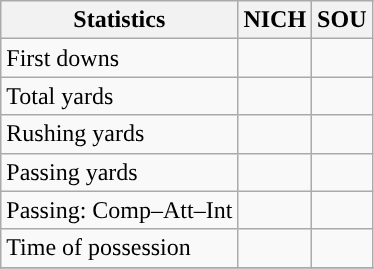<table class="wikitable" style="float: left;">
<tr>
<th>Statistics</th>
<th>NICH</th>
<th>SOU</th>
</tr>
<tr>
<td>First downs</td>
<td></td>
<td></td>
</tr>
<tr>
<td>Total yards</td>
<td></td>
<td></td>
</tr>
<tr>
<td>Rushing yards</td>
<td></td>
<td></td>
</tr>
<tr>
<td>Passing yards</td>
<td></td>
<td></td>
</tr>
<tr>
<td>Passing: Comp–Att–Int</td>
<td></td>
<td></td>
</tr>
<tr>
<td>Time of possession</td>
<td></td>
<td></td>
</tr>
<tr>
</tr>
</table>
